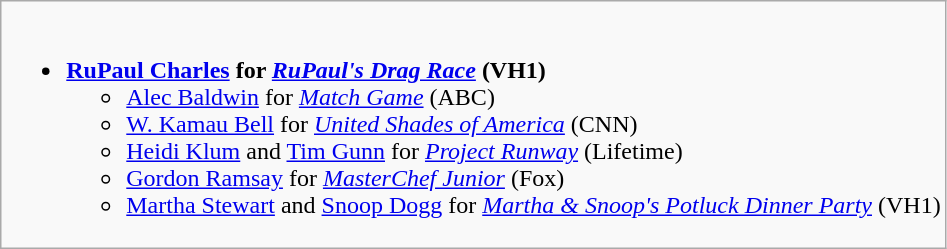<table class="wikitable">
<tr>
<td style="vertical-align:top;"><br><ul><li><strong><a href='#'>RuPaul Charles</a> for <em><a href='#'>RuPaul's Drag Race</a></em> (VH1)</strong><ul><li><a href='#'>Alec Baldwin</a> for <em><a href='#'>Match Game</a></em> (ABC)</li><li><a href='#'>W. Kamau Bell</a> for <em><a href='#'>United Shades of America</a></em> (CNN)</li><li><a href='#'>Heidi Klum</a> and <a href='#'>Tim Gunn</a> for <em><a href='#'>Project Runway</a></em> (Lifetime)</li><li><a href='#'>Gordon Ramsay</a> for <em><a href='#'>MasterChef Junior</a></em> (Fox)</li><li><a href='#'>Martha Stewart</a> and <a href='#'>Snoop Dogg</a> for <em><a href='#'>Martha & Snoop's Potluck Dinner Party</a></em> (VH1)</li></ul></li></ul></td>
</tr>
</table>
